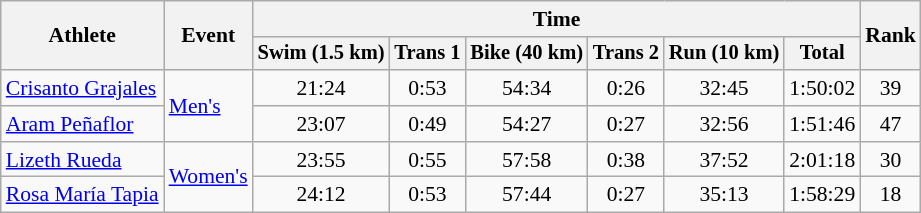<table class=wikitable style="font-size:90%;text-align:center">
<tr>
<th rowspan=2>Athlete</th>
<th rowspan=2>Event</th>
<th colspan=6>Time</th>
<th rowspan=2>Rank</th>
</tr>
<tr style="font-size:95%">
<th>Swim (1.5 km)</th>
<th>Trans 1</th>
<th>Bike (40 km)</th>
<th>Trans 2</th>
<th>Run (10 km)</th>
<th>Total</th>
</tr>
<tr align=center>
<td align=left><a href='#'>Crisanto Grajales</a></td>
<td align=left rowspan=2><a href='#'>Men's</a></td>
<td>21:24</td>
<td>0:53</td>
<td>54:34</td>
<td>0:26</td>
<td>32:45</td>
<td>1:50:02</td>
<td>39</td>
</tr>
<tr align=center>
<td align=left><a href='#'>Aram Peñaflor</a></td>
<td>23:07</td>
<td>0:49</td>
<td>54:27</td>
<td>0:27</td>
<td>32:56</td>
<td>1:51:46</td>
<td>47</td>
</tr>
<tr align=center>
<td align=left><a href='#'>Lizeth Rueda</a></td>
<td align=left rowspan=2><a href='#'>Women's</a></td>
<td>23:55</td>
<td>0:55</td>
<td>57:58</td>
<td>0:38</td>
<td>37:52</td>
<td>2:01:18</td>
<td>30</td>
</tr>
<tr align=center>
<td align=left><a href='#'>Rosa María Tapia</a></td>
<td>24:12</td>
<td>0:53</td>
<td>57:44</td>
<td>0:27</td>
<td>35:13</td>
<td>1:58:29</td>
<td>18</td>
</tr>
</table>
